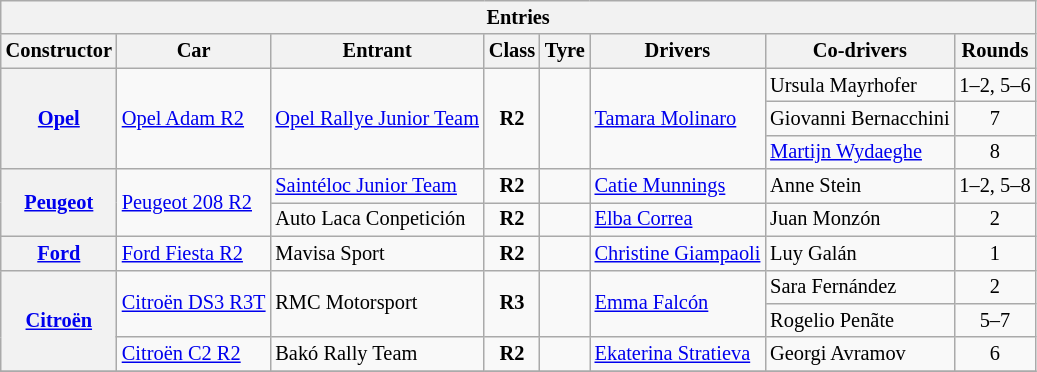<table class="wikitable" style="font-size:85%">
<tr>
<th colspan="9">Entries</th>
</tr>
<tr>
<th>Constructor</th>
<th>Car</th>
<th>Entrant</th>
<th>Class</th>
<th>Tyre</th>
<th>Drivers</th>
<th>Co-drivers</th>
<th>Rounds</th>
</tr>
<tr>
<th rowspan="3"><a href='#'>Opel</a></th>
<td rowspan="3"><a href='#'>Opel Adam R2</a></td>
<td rowspan="3"> <a href='#'>Opel Rallye Junior Team</a></td>
<td rowspan="3" align="center"><strong><span>R2</span></strong></td>
<td rowspan="3" align="center"></td>
<td rowspan="3"> <a href='#'>Tamara Molinaro</a></td>
<td> Ursula Mayrhofer</td>
<td align="center">1–2, 5–6</td>
</tr>
<tr>
<td> Giovanni Bernacchini</td>
<td align="center">7</td>
</tr>
<tr>
<td> <a href='#'>Martijn Wydaeghe</a></td>
<td align="center">8</td>
</tr>
<tr>
<th rowspan="2"><a href='#'>Peugeot</a></th>
<td rowspan="2"><a href='#'>Peugeot 208 R2</a></td>
<td> <a href='#'>Saintéloc Junior Team</a></td>
<td align="center"><strong><span>R2</span></strong></td>
<td align="center"></td>
<td> <a href='#'>Catie Munnings</a></td>
<td> Anne Stein</td>
<td align="center">1–2, 5–8</td>
</tr>
<tr>
<td> Auto Laca Conpetición</td>
<td align="center"><strong><span>R2</span></strong></td>
<td align="center"></td>
<td> <a href='#'>Elba Correa</a></td>
<td> Juan Monzón</td>
<td align="center">2</td>
</tr>
<tr>
<th><a href='#'>Ford</a></th>
<td><a href='#'>Ford Fiesta R2</a></td>
<td> Mavisa Sport</td>
<td align="center"><strong><span>R2</span></strong></td>
<td align="center"></td>
<td> <a href='#'>Christine Giampaoli</a></td>
<td> Luy Galán</td>
<td align="center">1</td>
</tr>
<tr>
<th rowspan="3"><a href='#'>Citroën</a></th>
<td rowspan="2"><a href='#'>Citroën DS3 R3T</a></td>
<td rowspan="2"> RMC Motorsport</td>
<td rowspan="2" align="center"><strong><span>R3</span></strong></td>
<td rowspan="2" align="center"></td>
<td rowspan="2"> <a href='#'>Emma Falcón</a></td>
<td> Sara Fernández</td>
<td align="center">2</td>
</tr>
<tr>
<td> Rogelio Penãte</td>
<td align="center">5–7</td>
</tr>
<tr>
<td><a href='#'>Citroën C2 R2</a></td>
<td> Bakó Rally Team</td>
<td align="center"><strong><span>R2</span></strong></td>
<td align="center"></td>
<td> <a href='#'>Ekaterina Stratieva</a></td>
<td> Georgi Avramov</td>
<td align="center">6</td>
</tr>
<tr>
</tr>
</table>
